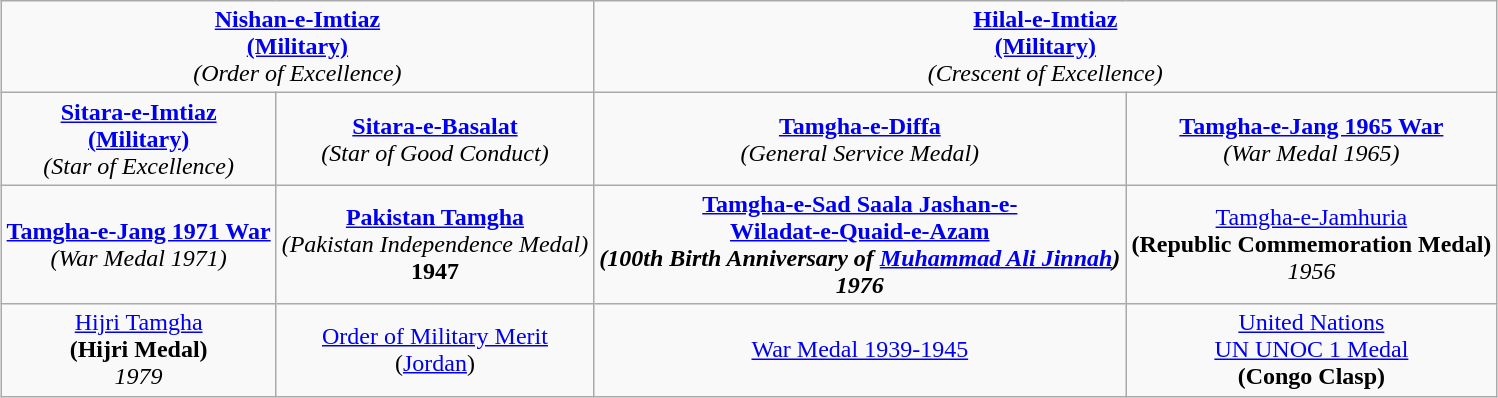<table class="wikitable" style="margin:1em auto; text-align:center;">
<tr>
<td colspan="2"><strong><a href='#'>Nishan-e-Imtiaz</a></strong><br><strong><a href='#'>(Military)</a></strong><br><em>(Order of Excellence)</em></td>
<td colspan="2"><strong><a href='#'>Hilal-e-Imtiaz</a></strong><br><strong><a href='#'>(Military)</a></strong><br><em>(Crescent of Excellence)</em></td>
</tr>
<tr>
<td><strong><a href='#'>Sitara-e-Imtiaz</a></strong><br><strong><a href='#'>(Military)</a></strong><br><em>(Star of Excellence)</em></td>
<td><strong><a href='#'>Sitara-e-Basalat</a></strong><br><em>(Star of Good Conduct)</em></td>
<td><strong><a href='#'>Tamgha-e-Diffa</a></strong><br><em>(General Service Medal)</em></td>
<td><strong><a href='#'>Tamgha-e-Jang 1965 War</a></strong><br><em>(War Medal 1965)</em></td>
</tr>
<tr>
<td><strong><a href='#'>Tamgha-e-Jang 1971 War</a></strong><br><em>(War Medal 1971)</em></td>
<td><strong><a href='#'>Pakistan Tamgha</a></strong><br><em>(Pakistan Independence Medal)</em><br><strong>1947</strong></td>
<td><strong><a href='#'>Tamgha-e-Sad Saala Jashan-e-</a></strong><br><strong><a href='#'>Wiladat-e-Quaid-e-Azam</a></strong><br><strong><em>(<strong>100th Birth Anniversary of<em>
</em><a href='#'>Muhammad Ali Jinnah</a>)<em><br></strong>1976<strong></td>
<td></strong><a href='#'>Tamgha-e-Jamhuria</a><strong><br></em>(Republic Commemoration Medal)<em><br></strong>1956<strong></td>
</tr>
<tr>
<td></strong><a href='#'>Hijri Tamgha</a><strong><br></em>(Hijri Medal)<em><br></strong>1979<strong></td>
<td></strong><a href='#'>Order of Military Merit</a><strong><br></strong>(<a href='#'>Jordan</a>)<strong></td>
<td></strong><a href='#'>War Medal 1939-1945</a><strong></td>
<td></strong><a href='#'>United Nations</a><strong><br></strong><a href='#'>UN UNOC 1 Medal</a><strong><br></em>(Congo Clasp)<em></td>
</tr>
</table>
